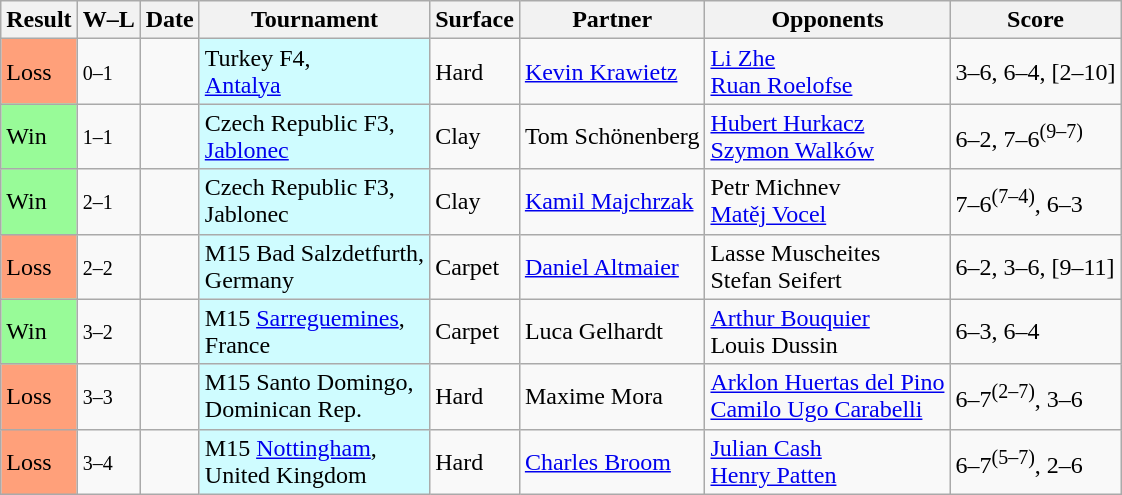<table class="sortable wikitable nowrap">
<tr>
<th>Result</th>
<th class="unsortable">W–L</th>
<th>Date</th>
<th>Tournament</th>
<th>Surface</th>
<th>Partner</th>
<th>Opponents</th>
<th class="unsortable">Score</th>
</tr>
<tr>
<td bgcolor=FFA07A>Loss</td>
<td><small>0–1</small></td>
<td></td>
<td style="background:#cffcff;">Turkey F4, <br><a href='#'>Antalya</a></td>
<td>Hard</td>
<td> <a href='#'>Kevin Krawietz</a></td>
<td> <a href='#'>Li Zhe</a><br> <a href='#'>Ruan Roelofse</a></td>
<td>3–6, 6–4, [2–10]</td>
</tr>
<tr>
<td bgcolor=98fb98>Win</td>
<td><small>1–1</small></td>
<td></td>
<td style="background:#cffcff;">Czech Republic F3, <br><a href='#'>Jablonec</a></td>
<td>Clay</td>
<td> Tom Schönenberg</td>
<td> <a href='#'>Hubert Hurkacz</a><br> <a href='#'>Szymon Walków</a></td>
<td>6–2, 7–6<sup>(9–7)</sup></td>
</tr>
<tr>
<td bgcolor=98fb98>Win</td>
<td><small>2–1</small></td>
<td></td>
<td style="background:#cffcff;">Czech Republic F3, <br>Jablonec</td>
<td>Clay</td>
<td> <a href='#'>Kamil Majchrzak</a></td>
<td> Petr Michnev<br> <a href='#'>Matěj Vocel</a></td>
<td>7–6<sup>(7–4)</sup>, 6–3</td>
</tr>
<tr>
<td bgcolor=FFA07A>Loss</td>
<td><small>2–2</small></td>
<td></td>
<td style="background:#cffcff;">M15 Bad Salzdetfurth, <br>Germany</td>
<td>Carpet</td>
<td> <a href='#'>Daniel Altmaier</a></td>
<td> Lasse Muscheites<br> Stefan Seifert</td>
<td>6–2, 3–6, [9–11]</td>
</tr>
<tr>
<td bgcolor=98fb98>Win</td>
<td><small>3–2</small></td>
<td></td>
<td style="background:#cffcff;">M15 <a href='#'>Sarreguemines</a>, <br>France</td>
<td>Carpet</td>
<td> Luca Gelhardt</td>
<td> <a href='#'>Arthur Bouquier</a><br> Louis Dussin</td>
<td>6–3, 6–4</td>
</tr>
<tr>
<td bgcolor=FFA07A>Loss</td>
<td><small>3–3</small></td>
<td></td>
<td style="background:#cffcff;">M15 Santo Domingo, <br>Dominican Rep.</td>
<td>Hard</td>
<td> Maxime Mora</td>
<td> <a href='#'>Arklon Huertas del Pino</a><br> <a href='#'>Camilo Ugo Carabelli</a></td>
<td>6–7<sup>(2–7)</sup>, 3–6</td>
</tr>
<tr>
<td bgcolor=FFA07A>Loss</td>
<td><small>3–4</small></td>
<td></td>
<td style="background:#cffcff;">M15 <a href='#'>Nottingham</a>, <br>United Kingdom</td>
<td>Hard</td>
<td> <a href='#'>Charles Broom</a></td>
<td> <a href='#'>Julian Cash</a><br> <a href='#'>Henry Patten</a></td>
<td>6–7<sup>(5–7)</sup>, 2–6</td>
</tr>
</table>
